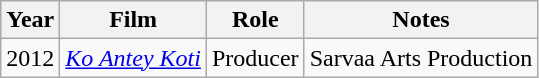<table class="wikitable plainrowheaders sortable">
<tr>
<th>Year</th>
<th>Film</th>
<th>Role</th>
<th class="unsortable">Notes</th>
</tr>
<tr>
<td>2012</td>
<td><em><a href='#'>Ko Antey Koti</a></em></td>
<td>Producer</td>
<td>Sarvaa Arts Production</td>
</tr>
</table>
